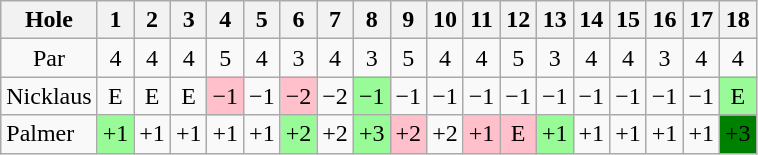<table class="wikitable" style="text-align:center">
<tr>
<th>Hole</th>
<th> 1 </th>
<th> 2 </th>
<th> 3 </th>
<th> 4 </th>
<th> 5 </th>
<th> 6 </th>
<th> 7 </th>
<th> 8 </th>
<th> 9 </th>
<th>10</th>
<th>11</th>
<th>12</th>
<th>13</th>
<th>14</th>
<th>15</th>
<th>16</th>
<th>17</th>
<th>18</th>
</tr>
<tr>
<td>Par</td>
<td>4</td>
<td>4</td>
<td>4</td>
<td>5</td>
<td>4</td>
<td>3</td>
<td>4</td>
<td>3</td>
<td>5</td>
<td>4</td>
<td>4</td>
<td>5</td>
<td>3</td>
<td>4</td>
<td>4</td>
<td>3</td>
<td>4</td>
<td>4</td>
</tr>
<tr>
<td align=left> Nicklaus</td>
<td>E</td>
<td>E</td>
<td>E</td>
<td style="background: Pink;">−1</td>
<td>−1</td>
<td style="background: Pink;">−2</td>
<td>−2</td>
<td style="background: PaleGreen;">−1</td>
<td>−1</td>
<td>−1</td>
<td>−1</td>
<td>−1</td>
<td>−1</td>
<td>−1</td>
<td>−1</td>
<td>−1</td>
<td>−1</td>
<td style="background: PaleGreen;">E</td>
</tr>
<tr>
<td align=left> Palmer</td>
<td style="background: PaleGreen;">+1</td>
<td>+1</td>
<td>+1</td>
<td>+1</td>
<td>+1</td>
<td style="background: PaleGreen;">+2</td>
<td>+2</td>
<td style="background: PaleGreen;">+3</td>
<td style="background: Pink;">+2</td>
<td>+2</td>
<td style="background: Pink;">+1</td>
<td style="background: Pink;">E</td>
<td style="background: PaleGreen;">+1</td>
<td>+1</td>
<td>+1</td>
<td>+1</td>
<td>+1</td>
<td style="background: Green;">+3</td>
</tr>
</table>
